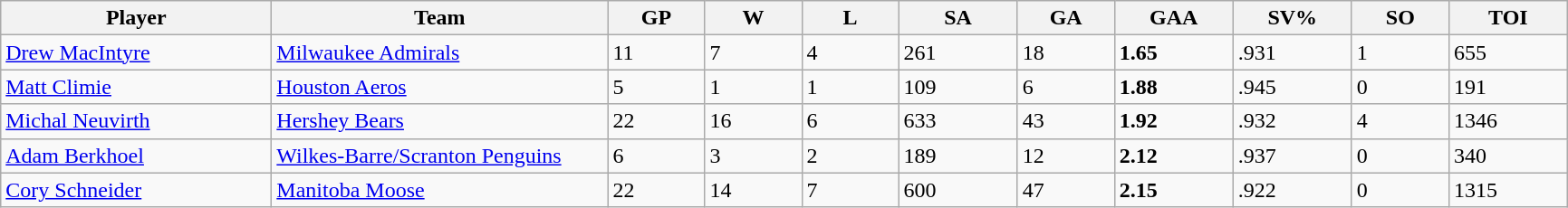<table class="wikitable sortable">
<tr>
<th style="width:12em">Player</th>
<th style="width:15em">Team</th>
<th style="width:4em">GP</th>
<th style="width:4em">W</th>
<th style="width:4em">L</th>
<th style="width:5em">SA</th>
<th style="width:4em">GA</th>
<th style="width:5em">GAA</th>
<th style="width:5em">SV%</th>
<th style="width:4em">SO</th>
<th style="width:5em">TOI</th>
</tr>
<tr>
<td><a href='#'>Drew MacIntyre</a></td>
<td><a href='#'>Milwaukee Admirals</a></td>
<td>11</td>
<td>7</td>
<td>4</td>
<td>261</td>
<td>18</td>
<td><strong>1.65</strong></td>
<td>.931</td>
<td>1</td>
<td>655</td>
</tr>
<tr>
<td><a href='#'>Matt Climie</a></td>
<td><a href='#'>Houston Aeros</a></td>
<td>5</td>
<td>1</td>
<td>1</td>
<td>109</td>
<td>6</td>
<td><strong>1.88</strong></td>
<td>.945</td>
<td>0</td>
<td>191</td>
</tr>
<tr>
<td><a href='#'>Michal Neuvirth</a></td>
<td><a href='#'>Hershey Bears</a></td>
<td>22</td>
<td>16</td>
<td>6</td>
<td>633</td>
<td>43</td>
<td><strong>1.92</strong></td>
<td>.932</td>
<td>4</td>
<td>1346</td>
</tr>
<tr>
<td><a href='#'>Adam Berkhoel</a></td>
<td><a href='#'>Wilkes-Barre/Scranton Penguins</a></td>
<td>6</td>
<td>3</td>
<td>2</td>
<td>189</td>
<td>12</td>
<td><strong>2.12</strong></td>
<td>.937</td>
<td>0</td>
<td>340</td>
</tr>
<tr>
<td><a href='#'>Cory Schneider</a></td>
<td><a href='#'>Manitoba Moose</a></td>
<td>22</td>
<td>14</td>
<td>7</td>
<td>600</td>
<td>47</td>
<td><strong>2.15</strong></td>
<td>.922</td>
<td>0</td>
<td>1315</td>
</tr>
</table>
